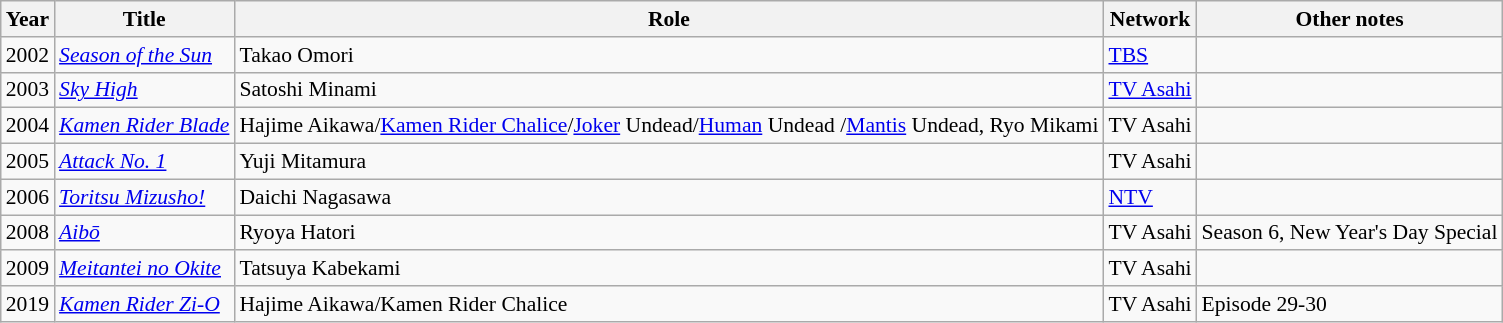<table class="wikitable" style="font-size: 90%;">
<tr>
<th>Year</th>
<th>Title</th>
<th>Role</th>
<th>Network</th>
<th>Other notes</th>
</tr>
<tr>
<td>2002</td>
<td><em><a href='#'>Season of the Sun</a></em></td>
<td>Takao Omori</td>
<td><a href='#'>TBS</a></td>
<td></td>
</tr>
<tr>
<td>2003</td>
<td><em><a href='#'>Sky High</a></em></td>
<td>Satoshi Minami</td>
<td><a href='#'>TV Asahi</a></td>
<td></td>
</tr>
<tr>
<td>2004</td>
<td><em><a href='#'>Kamen Rider Blade</a></em></td>
<td>Hajime Aikawa/<a href='#'>Kamen Rider Chalice</a>/<a href='#'>Joker</a> Undead/<a href='#'>Human</a> Undead /<a href='#'>Mantis</a> Undead, Ryo Mikami</td>
<td>TV Asahi</td>
<td></td>
</tr>
<tr>
<td>2005</td>
<td><em><a href='#'>Attack No. 1</a></em></td>
<td>Yuji Mitamura</td>
<td>TV Asahi</td>
<td></td>
</tr>
<tr>
<td>2006</td>
<td><em><a href='#'>Toritsu Mizusho!</a></em></td>
<td>Daichi Nagasawa</td>
<td><a href='#'>NTV</a></td>
<td></td>
</tr>
<tr>
<td>2008</td>
<td><em><a href='#'>Aibō</a></em></td>
<td>Ryoya Hatori</td>
<td>TV Asahi</td>
<td>Season 6, New Year's Day Special</td>
</tr>
<tr>
<td>2009</td>
<td><em><a href='#'>Meitantei no Okite</a></em></td>
<td>Tatsuya Kabekami</td>
<td>TV Asahi</td>
<td></td>
</tr>
<tr>
<td>2019</td>
<td><em><a href='#'>Kamen Rider Zi-O</a></em></td>
<td>Hajime Aikawa/Kamen Rider Chalice</td>
<td>TV Asahi</td>
<td>Episode 29-30</td>
</tr>
</table>
